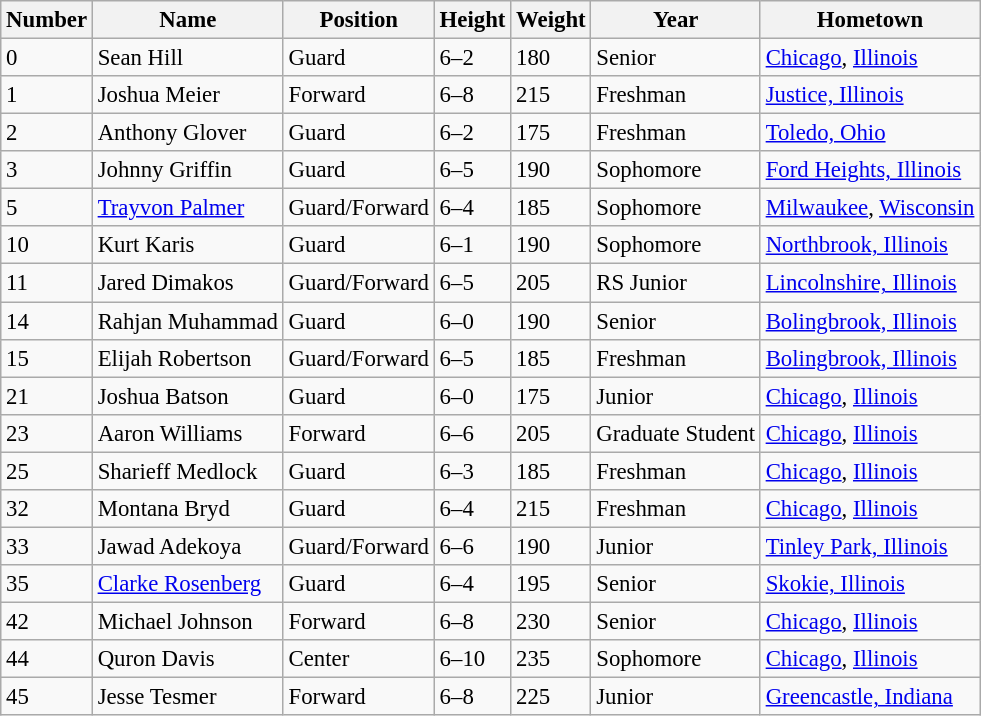<table class="wikitable sortable" style="font-size: 95%;">
<tr>
<th>Number</th>
<th>Name</th>
<th>Position</th>
<th>Height</th>
<th>Weight</th>
<th>Year</th>
<th>Hometown</th>
</tr>
<tr>
<td>0</td>
<td>Sean Hill</td>
<td>Guard</td>
<td>6–2</td>
<td>180</td>
<td>Senior</td>
<td><a href='#'>Chicago</a>, <a href='#'>Illinois</a></td>
</tr>
<tr>
<td>1</td>
<td>Joshua Meier</td>
<td>Forward</td>
<td>6–8</td>
<td>215</td>
<td>Freshman</td>
<td><a href='#'>Justice, Illinois</a></td>
</tr>
<tr>
<td>2</td>
<td>Anthony Glover</td>
<td>Guard</td>
<td>6–2</td>
<td>175</td>
<td>Freshman</td>
<td><a href='#'>Toledo, Ohio</a></td>
</tr>
<tr>
<td>3</td>
<td>Johnny Griffin</td>
<td>Guard</td>
<td>6–5</td>
<td>190</td>
<td>Sophomore</td>
<td><a href='#'>Ford Heights, Illinois</a></td>
</tr>
<tr>
<td>5</td>
<td><a href='#'>Trayvon Palmer</a></td>
<td>Guard/Forward</td>
<td>6–4</td>
<td>185</td>
<td>Sophomore</td>
<td><a href='#'>Milwaukee</a>, <a href='#'>Wisconsin</a></td>
</tr>
<tr>
<td>10</td>
<td>Kurt Karis</td>
<td>Guard</td>
<td>6–1</td>
<td>190</td>
<td>Sophomore</td>
<td><a href='#'>Northbrook, Illinois</a></td>
</tr>
<tr>
<td>11</td>
<td>Jared Dimakos</td>
<td>Guard/Forward</td>
<td>6–5</td>
<td>205</td>
<td>RS Junior</td>
<td><a href='#'>Lincolnshire, Illinois</a></td>
</tr>
<tr>
<td>14</td>
<td>Rahjan Muhammad</td>
<td>Guard</td>
<td>6–0</td>
<td>190</td>
<td>Senior</td>
<td><a href='#'>Bolingbrook, Illinois</a></td>
</tr>
<tr>
<td>15</td>
<td>Elijah Robertson</td>
<td>Guard/Forward</td>
<td>6–5</td>
<td>185</td>
<td>Freshman</td>
<td><a href='#'>Bolingbrook, Illinois</a></td>
</tr>
<tr>
<td>21</td>
<td>Joshua Batson</td>
<td>Guard</td>
<td>6–0</td>
<td>175</td>
<td>Junior</td>
<td><a href='#'>Chicago</a>, <a href='#'>Illinois</a></td>
</tr>
<tr>
<td>23</td>
<td>Aaron Williams</td>
<td>Forward</td>
<td>6–6</td>
<td>205</td>
<td>Graduate Student</td>
<td><a href='#'>Chicago</a>, <a href='#'>Illinois</a></td>
</tr>
<tr>
<td>25</td>
<td>Sharieff Medlock</td>
<td>Guard</td>
<td>6–3</td>
<td>185</td>
<td>Freshman</td>
<td><a href='#'>Chicago</a>, <a href='#'>Illinois</a></td>
</tr>
<tr>
<td>32</td>
<td>Montana Bryd</td>
<td>Guard</td>
<td>6–4</td>
<td>215</td>
<td>Freshman</td>
<td><a href='#'>Chicago</a>, <a href='#'>Illinois</a></td>
</tr>
<tr>
<td>33</td>
<td>Jawad Adekoya</td>
<td>Guard/Forward</td>
<td>6–6</td>
<td>190</td>
<td>Junior</td>
<td><a href='#'>Tinley Park, Illinois</a></td>
</tr>
<tr>
<td>35</td>
<td><a href='#'>Clarke Rosenberg</a></td>
<td>Guard</td>
<td>6–4</td>
<td>195</td>
<td>Senior</td>
<td><a href='#'>Skokie, Illinois</a></td>
</tr>
<tr>
<td>42</td>
<td>Michael Johnson</td>
<td>Forward</td>
<td>6–8</td>
<td>230</td>
<td>Senior</td>
<td><a href='#'>Chicago</a>, <a href='#'>Illinois</a></td>
</tr>
<tr>
<td>44</td>
<td>Quron Davis</td>
<td>Center</td>
<td>6–10</td>
<td>235</td>
<td>Sophomore</td>
<td><a href='#'>Chicago</a>, <a href='#'>Illinois</a></td>
</tr>
<tr>
<td>45</td>
<td>Jesse Tesmer</td>
<td>Forward</td>
<td>6–8</td>
<td>225</td>
<td>Junior</td>
<td><a href='#'>Greencastle, Indiana</a></td>
</tr>
</table>
